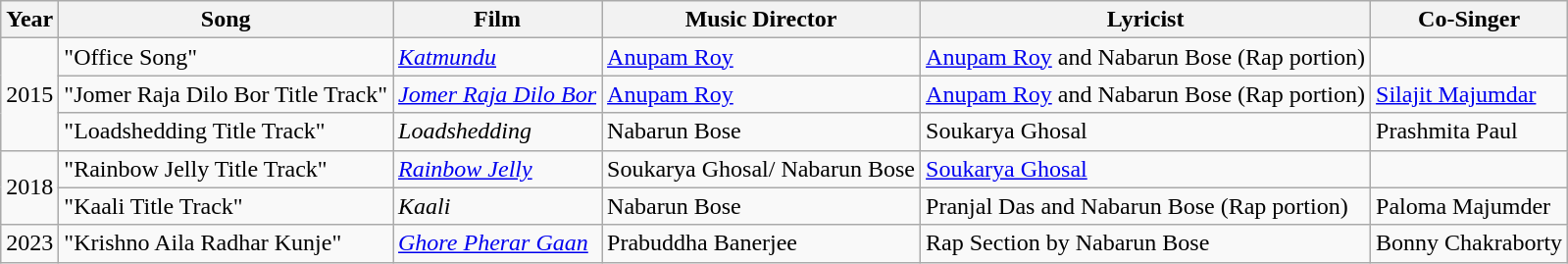<table class="wikitable sortable">
<tr>
<th>Year</th>
<th>Song</th>
<th>Film</th>
<th>Music Director</th>
<th>Lyricist</th>
<th>Co-Singer</th>
</tr>
<tr>
<td rowspan="3">2015</td>
<td>"Office Song"</td>
<td><em><a href='#'>Katmundu</a></em></td>
<td><a href='#'>Anupam Roy</a></td>
<td><a href='#'>Anupam Roy</a> and Nabarun Bose (Rap portion)</td>
<td></td>
</tr>
<tr>
<td>"Jomer Raja Dilo Bor Title Track"</td>
<td><em><a href='#'>Jomer Raja Dilo Bor</a></em></td>
<td><a href='#'>Anupam Roy</a></td>
<td><a href='#'>Anupam Roy</a> and Nabarun Bose (Rap portion)</td>
<td><a href='#'>Silajit Majumdar</a></td>
</tr>
<tr>
<td>"Loadshedding Title Track"</td>
<td><em>Loadshedding</em></td>
<td>Nabarun Bose</td>
<td>Soukarya Ghosal</td>
<td>Prashmita Paul</td>
</tr>
<tr>
<td rowspan="2">2018</td>
<td>"Rainbow Jelly Title Track"</td>
<td><em><a href='#'>Rainbow Jelly</a></em></td>
<td>Soukarya Ghosal/ Nabarun Bose</td>
<td><a href='#'>Soukarya Ghosal</a></td>
<td></td>
</tr>
<tr>
<td>"Kaali Title Track"</td>
<td><em>Kaali</em></td>
<td>Nabarun Bose</td>
<td>Pranjal Das and Nabarun Bose (Rap portion)</td>
<td>Paloma Majumder</td>
</tr>
<tr>
<td>2023</td>
<td>"Krishno Aila Radhar Kunje"</td>
<td><em><a href='#'>Ghore Pherar Gaan</a></em></td>
<td>Prabuddha Banerjee</td>
<td>Rap Section by Nabarun Bose</td>
<td>Bonny Chakraborty</td>
</tr>
</table>
